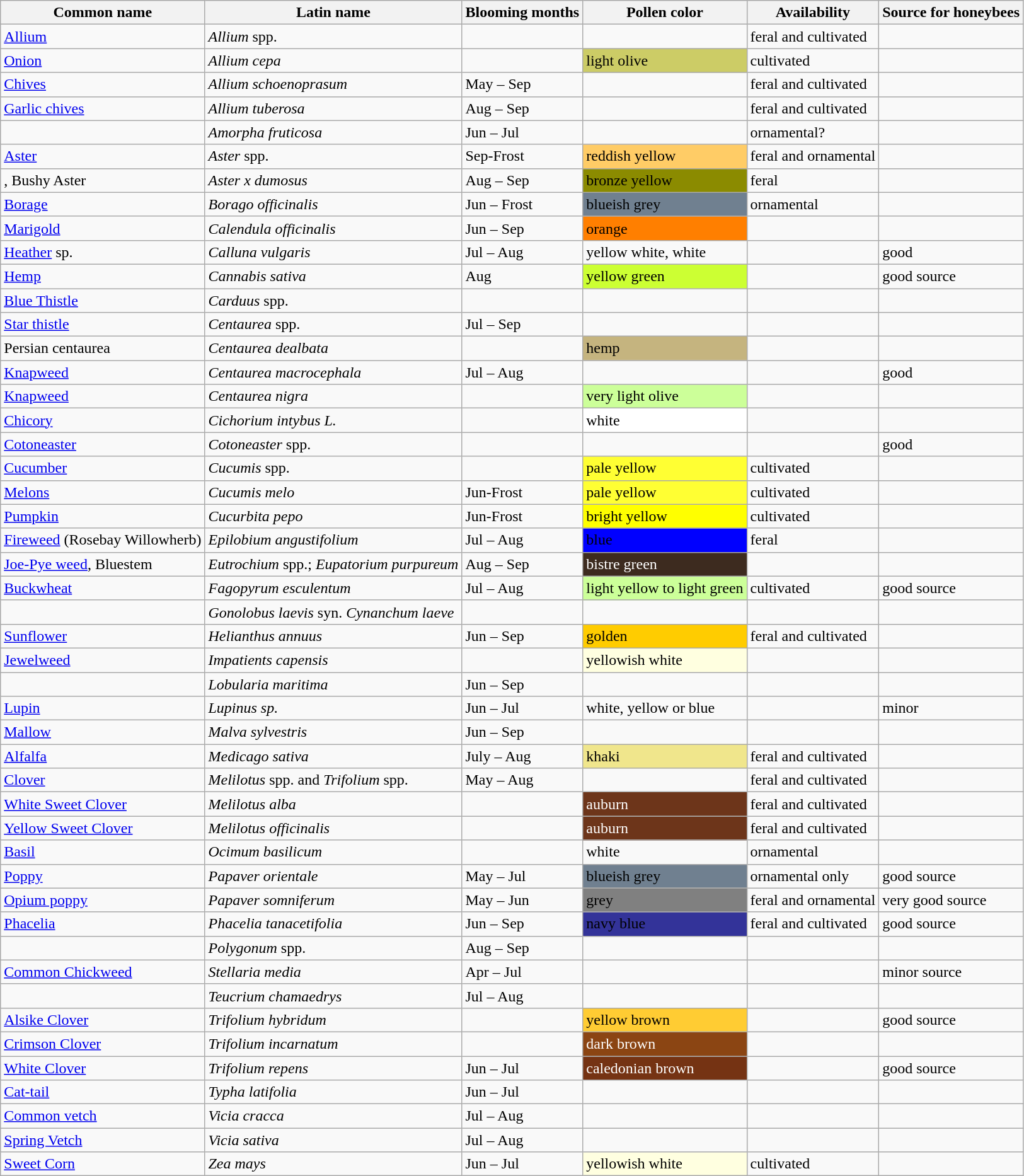<table class="wikitable sortable">
<tr>
<th>Common name</th>
<th>Latin name</th>
<th>Blooming months</th>
<th>Pollen color</th>
<th>Availability</th>
<th>Source for honeybees</th>
</tr>
<tr>
<td><a href='#'>Allium</a></td>
<td><em>Allium</em> spp.</td>
<td></td>
<td></td>
<td>feral and cultivated</td>
<td></td>
</tr>
<tr>
<td><a href='#'>Onion</a></td>
<td><em>Allium cepa</em></td>
<td></td>
<td style="background: #CC6;">light olive</td>
<td>cultivated</td>
<td></td>
</tr>
<tr>
<td><a href='#'>Chives</a></td>
<td><em>Allium schoenoprasum</em></td>
<td>May – Sep</td>
<td></td>
<td>feral and cultivated</td>
<td></td>
</tr>
<tr>
<td><a href='#'>Garlic chives</a></td>
<td><em>Allium tuberosa</em></td>
<td>Aug – Sep</td>
<td></td>
<td>feral and cultivated</td>
<td></td>
</tr>
<tr>
<td></td>
<td><em>Amorpha fruticosa</em></td>
<td>Jun – Jul</td>
<td></td>
<td>ornamental?</td>
<td></td>
</tr>
<tr>
<td><a href='#'>Aster</a></td>
<td><em>Aster</em> spp.</td>
<td>Sep-Frost</td>
<td style="background: #FC6;">reddish yellow</td>
<td>feral and ornamental</td>
<td></td>
</tr>
<tr>
<td>, Bushy Aster</td>
<td><em>Aster x dumosus</em></td>
<td>Aug – Sep</td>
<td style="background: #8B8B00;">bronze yellow </td>
<td>feral</td>
<td></td>
</tr>
<tr>
<td><a href='#'>Borage</a></td>
<td><em>Borago officinalis</em></td>
<td>Jun – Frost</td>
<td style="background: #708090">blueish grey</td>
<td>ornamental</td>
<td></td>
</tr>
<tr>
<td><a href='#'>Marigold</a></td>
<td><em>Calendula officinalis</em></td>
<td>Jun – Sep</td>
<td style="background: #FF7F00">orange</td>
<td></td>
<td></td>
</tr>
<tr>
<td><a href='#'>Heather</a> sp.</td>
<td><em>Calluna vulgaris</em></td>
<td>Jul – Aug</td>
<td>yellow white, white</td>
<td></td>
<td>good</td>
</tr>
<tr>
<td><a href='#'>Hemp</a></td>
<td><em>Cannabis sativa</em></td>
<td>Aug</td>
<td style="background: #CF3;">yellow green</td>
<td></td>
<td>good source</td>
</tr>
<tr>
<td><a href='#'>Blue Thistle</a></td>
<td><em>Carduus</em> spp.</td>
<td></td>
<td></td>
<td></td>
<td></td>
</tr>
<tr>
<td><a href='#'>Star thistle</a></td>
<td><em>Centaurea</em> spp.</td>
<td>Jul – Sep</td>
<td></td>
<td></td>
<td></td>
</tr>
<tr>
<td>Persian centaurea</td>
<td><em>Centaurea dealbata</em></td>
<td></td>
<td style="background: #C5B47F;">hemp </td>
<td></td>
<td></td>
</tr>
<tr>
<td><a href='#'>Knapweed</a></td>
<td><em>Centaurea macrocephala</em></td>
<td>Jul – Aug</td>
<td></td>
<td></td>
<td>good</td>
</tr>
<tr>
<td><a href='#'>Knapweed</a></td>
<td><em>Centaurea nigra</em></td>
<td></td>
<td style="background: #CF9;">very light olive</td>
<td></td>
<td></td>
</tr>
<tr>
<td><a href='#'>Chicory</a></td>
<td><em>Cichorium intybus L.</em></td>
<td></td>
<td style="background: white">white</td>
<td></td>
<td></td>
</tr>
<tr>
<td><a href='#'>Cotoneaster</a></td>
<td><em>Cotoneaster</em> spp.</td>
<td></td>
<td></td>
<td></td>
<td>good</td>
</tr>
<tr>
<td><a href='#'>Cucumber</a></td>
<td><em>Cucumis</em> spp.</td>
<td></td>
<td style="background: #FF3;">pale yellow</td>
<td>cultivated</td>
<td></td>
</tr>
<tr>
<td><a href='#'>Melons</a></td>
<td><em>Cucumis melo</em></td>
<td>Jun-Frost</td>
<td style="background: #FF3;">pale yellow</td>
<td>cultivated</td>
<td></td>
</tr>
<tr>
<td><a href='#'>Pumpkin</a></td>
<td><em>Cucurbita pepo</em></td>
<td>Jun-Frost</td>
<td style="background:#ff0;">bright yellow</td>
<td>cultivated</td>
<td></td>
</tr>
<tr>
<td><a href='#'>Fireweed</a> (Rosebay Willowherb)</td>
<td><em>Epilobium angustifolium</em></td>
<td>Jul – Aug</td>
<td style="background:#00f;">blue</td>
<td>feral</td>
<td></td>
</tr>
<tr>
<td><a href='#'>Joe-Pye weed</a>, Bluestem</td>
<td><em>Eutrochium</em> spp.; <em>Eupatorium purpureum</em></td>
<td>Aug – Sep</td>
<td style="background: #3D2B1F; color: white;">bistre green</td>
<td></td>
<td></td>
</tr>
<tr>
<td><a href='#'>Buckwheat</a></td>
<td><em>Fagopyrum esculentum</em></td>
<td>Jul – Aug</td>
<td style="background: #CF9;">light yellow to light green</td>
<td>cultivated</td>
<td>good source</td>
</tr>
<tr>
<td></td>
<td><em>Gonolobus laevis</em> syn. <em>Cynanchum laeve</em></td>
<td></td>
<td></td>
<td></td>
<td></td>
</tr>
<tr>
<td><a href='#'>Sunflower</a></td>
<td><em>Helianthus annuus</em></td>
<td>Jun – Sep</td>
<td style="background: #FC0;">golden</td>
<td>feral and cultivated</td>
<td></td>
</tr>
<tr>
<td><a href='#'>Jewelweed</a></td>
<td><em>Impatients capensis</em></td>
<td></td>
<td style="background: #FFFFE0">yellowish white</td>
<td></td>
<td></td>
</tr>
<tr>
<td></td>
<td><em>Lobularia maritima</em></td>
<td>Jun – Sep</td>
<td></td>
<td></td>
<td></td>
</tr>
<tr>
<td><a href='#'>Lupin</a></td>
<td><em>Lupinus sp.</em></td>
<td>Jun – Jul</td>
<td>white, yellow or blue</td>
<td></td>
<td>minor</td>
</tr>
<tr>
<td><a href='#'>Mallow</a></td>
<td><em>Malva sylvestris</em></td>
<td>Jun – Sep</td>
<td></td>
<td></td>
<td></td>
</tr>
<tr>
<td><a href='#'>Alfalfa</a></td>
<td><em>Medicago sativa</em></td>
<td>July – Aug</td>
<td style="background:khaki;">khaki </td>
<td>feral and cultivated</td>
<td></td>
</tr>
<tr>
<td><a href='#'>Clover</a></td>
<td><em>Melilotus</em> spp. and <em>Trifolium</em> spp.</td>
<td>May – Aug</td>
<td></td>
<td>feral and cultivated</td>
<td></td>
</tr>
<tr>
<td><a href='#'>White Sweet Clover</a></td>
<td><em>Melilotus alba</em></td>
<td></td>
<td style="background: #6D351A; color: white;">auburn </td>
<td>feral and cultivated</td>
<td></td>
</tr>
<tr>
<td><a href='#'>Yellow Sweet Clover</a></td>
<td><em>Melilotus officinalis</em></td>
<td></td>
<td style="background: #6D351A; color: white;">auburn </td>
<td>feral and cultivated</td>
<td></td>
</tr>
<tr>
<td><a href='#'>Basil</a></td>
<td><em>Ocimum basilicum</em></td>
<td></td>
<td>white</td>
<td>ornamental</td>
<td></td>
</tr>
<tr>
<td><a href='#'>Poppy</a></td>
<td><em>Papaver orientale</em></td>
<td>May – Jul</td>
<td style="background: #708090">blueish grey</td>
<td>ornamental only</td>
<td>good source </td>
</tr>
<tr>
<td><a href='#'>Opium poppy</a></td>
<td><em>Papaver somniferum</em></td>
<td>May – Jun</td>
<td style="background:grey;">grey</td>
<td>feral and ornamental</td>
<td>very good source</td>
</tr>
<tr>
<td><a href='#'>Phacelia</a></td>
<td><em>Phacelia tanacetifolia</em></td>
<td>Jun – Sep</td>
<td style="background:#333399">navy blue</td>
<td>feral and cultivated</td>
<td>good source</td>
</tr>
<tr>
<td></td>
<td><em>Polygonum</em> spp.</td>
<td>Aug – Sep</td>
<td></td>
<td></td>
<td></td>
</tr>
<tr>
<td><a href='#'>Common Chickweed</a></td>
<td><em>Stellaria media</em></td>
<td>Apr – Jul</td>
<td></td>
<td></td>
<td>minor source</td>
</tr>
<tr>
<td></td>
<td><em>Teucrium chamaedrys</em></td>
<td>Jul – Aug</td>
<td></td>
<td></td>
<td></td>
</tr>
<tr>
<td><a href='#'>Alsike Clover</a></td>
<td><em>Trifolium hybridum</em></td>
<td></td>
<td style="background: #FC3;">yellow brown</td>
<td></td>
<td>good source</td>
</tr>
<tr>
<td><a href='#'>Crimson Clover</a></td>
<td><em>Trifolium incarnatum</em></td>
<td></td>
<td style="background: #8B4513; color: white;">dark brown</td>
<td></td>
<td></td>
</tr>
<tr>
<td><a href='#'>White Clover</a></td>
<td><em>Trifolium repens</em></td>
<td>Jun – Jul</td>
<td style="background: #753313; color: white;">caledonian brown</td>
<td></td>
<td>good source</td>
</tr>
<tr>
<td><a href='#'>Cat-tail</a></td>
<td><em>Typha latifolia</em></td>
<td>Jun – Jul</td>
<td></td>
<td></td>
<td></td>
</tr>
<tr>
<td><a href='#'>Common vetch</a></td>
<td><em>Vicia cracca</em></td>
<td>Jul – Aug</td>
<td></td>
<td></td>
<td></td>
</tr>
<tr>
<td><a href='#'>Spring Vetch</a></td>
<td><em>Vicia sativa</em></td>
<td>Jul – Aug</td>
<td></td>
<td></td>
<td></td>
</tr>
<tr>
<td><a href='#'>Sweet Corn</a></td>
<td><em>Zea mays</em></td>
<td>Jun – Jul</td>
<td style="background: #FFFFE0">yellowish white</td>
<td>cultivated</td>
<td></td>
</tr>
</table>
